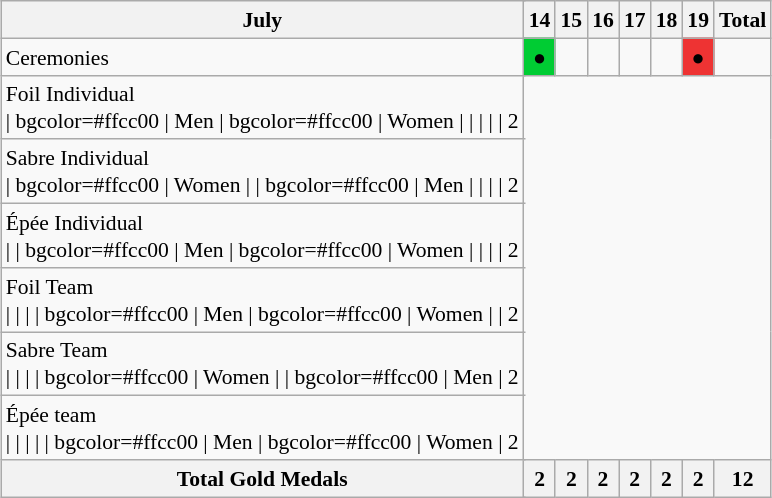<table class="wikitable" style="margin:0.5em auto; font-size:90%; line-height:1.25em;">
<tr>
<th colspan="2">July</th>
<th>14</th>
<th>15</th>
<th>16</th>
<th>17</th>
<th>18</th>
<th>19</th>
<th>Total</th>
</tr>
<tr>
<td colspan="2">Ceremonies</td>
<td bgcolor=#00cc33 align=center>●</td>
<td></td>
<td></td>
<td></td>
<td></td>
<td bgcolor=#ee3333 align=center>●</td>
<td></td>
</tr>
<tr align="center">
<td colspan="2" align="left">Foil Individual<br>| bgcolor=#ffcc00 | Men 
| bgcolor=#ffcc00 | Women 
| 
| 
| 
| 
| 2</td>
</tr>
<tr align="center">
<td colspan="2" align="left">Sabre Individual<br>| bgcolor=#ffcc00 | Women 
| 
| bgcolor=#ffcc00 | Men
| 
| 
| 
| 2</td>
</tr>
<tr align="center">
<td colspan="2" align="left">Épée Individual<br>| 
| bgcolor=#ffcc00 | Men
| bgcolor=#ffcc00 | Women
| 
| 
|    
| 2</td>
</tr>
<tr align="center">
<td colspan="2" align="left">Foil Team<br>| 
| 
| 
| bgcolor=#ffcc00 | Men
| bgcolor=#ffcc00 | Women 
| 
| 2</td>
</tr>
<tr align="center">
<td colspan="2" align="left">Sabre Team<br>| 
| 
| 
| bgcolor=#ffcc00 | Women 
| 
| bgcolor=#ffcc00 | Men 
| 2</td>
</tr>
<tr align="center">
<td colspan="2" align="left">Épée team<br>| 
| 
| 
| 
| bgcolor=#ffcc00 | Men  
| bgcolor=#ffcc00 | Women
| 2</td>
</tr>
<tr>
<th colspan="2">Total Gold Medals</th>
<th>2</th>
<th>2</th>
<th>2</th>
<th>2</th>
<th>2</th>
<th>2</th>
<th>12</th>
</tr>
</table>
